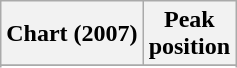<table class="wikitable sortable">
<tr>
<th>Chart (2007)</th>
<th>Peak<br>position</th>
</tr>
<tr>
</tr>
<tr>
</tr>
</table>
